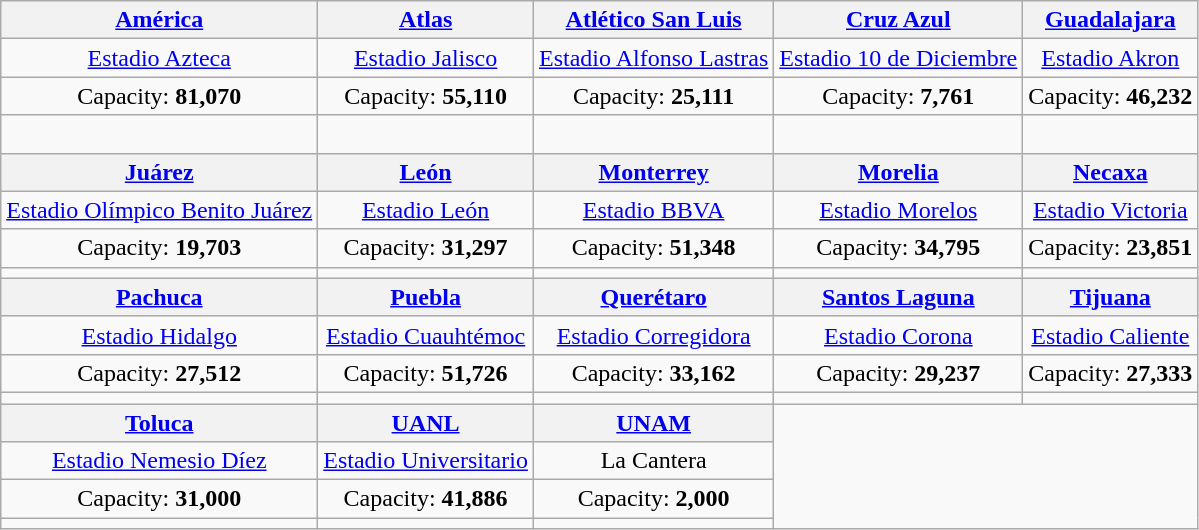<table class="wikitable" style="text-align:center">
<tr>
<th><a href='#'>América</a></th>
<th><a href='#'>Atlas</a></th>
<th><a href='#'>Atlético San Luis</a></th>
<th><a href='#'>Cruz Azul</a></th>
<th><a href='#'>Guadalajara</a></th>
</tr>
<tr>
<td><a href='#'>Estadio Azteca</a></td>
<td><a href='#'>Estadio Jalisco</a></td>
<td><a href='#'>Estadio Alfonso Lastras</a></td>
<td><a href='#'>Estadio 10 de Diciembre</a></td>
<td><a href='#'>Estadio Akron</a></td>
</tr>
<tr>
<td>Capacity: <strong>81,070</strong></td>
<td>Capacity: <strong>55,110</strong></td>
<td>Capacity: <strong>25,111</strong></td>
<td>Capacity: <strong>7,761</strong></td>
<td>Capacity: <strong>46,232</strong></td>
</tr>
<tr>
<td> </td>
<td></td>
<td></td>
<td></td>
<td></td>
</tr>
<tr>
<th><a href='#'>Juárez</a></th>
<th><a href='#'>León</a></th>
<th><a href='#'>Monterrey</a></th>
<th><a href='#'>Morelia</a></th>
<th><a href='#'>Necaxa</a></th>
</tr>
<tr>
<td><a href='#'>Estadio Olímpico Benito Juárez</a></td>
<td><a href='#'>Estadio León</a></td>
<td><a href='#'>Estadio BBVA</a></td>
<td><a href='#'>Estadio Morelos</a></td>
<td><a href='#'>Estadio Victoria</a></td>
</tr>
<tr>
<td>Capacity: <strong>19,703</strong></td>
<td>Capacity: <strong>31,297</strong></td>
<td>Capacity: <strong>51,348</strong></td>
<td>Capacity: <strong>34,795</strong></td>
<td>Capacity: <strong>23,851</strong></td>
</tr>
<tr>
<td></td>
<td></td>
<td></td>
<td></td>
<td></td>
</tr>
<tr>
<th><a href='#'>Pachuca</a></th>
<th><a href='#'>Puebla</a></th>
<th><a href='#'>Querétaro</a></th>
<th><a href='#'>Santos Laguna</a></th>
<th><a href='#'>Tijuana</a></th>
</tr>
<tr>
<td><a href='#'>Estadio Hidalgo</a></td>
<td><a href='#'>Estadio Cuauhtémoc</a></td>
<td><a href='#'>Estadio Corregidora</a></td>
<td><a href='#'>Estadio Corona</a></td>
<td><a href='#'>Estadio Caliente</a></td>
</tr>
<tr>
<td>Capacity: <strong>27,512</strong></td>
<td>Capacity: <strong>51,726</strong></td>
<td>Capacity: <strong>33,162</strong></td>
<td>Capacity: <strong>29,237</strong></td>
<td>Capacity: <strong>27,333</strong></td>
</tr>
<tr>
<td></td>
<td></td>
<td></td>
<td></td>
<td></td>
</tr>
<tr>
<th><a href='#'>Toluca</a></th>
<th><a href='#'>UANL</a></th>
<th><a href='#'>UNAM</a></th>
</tr>
<tr>
<td><a href='#'>Estadio Nemesio Díez</a></td>
<td><a href='#'>Estadio Universitario</a></td>
<td>La Cantera</td>
</tr>
<tr>
<td>Capacity: <strong>31,000</strong></td>
<td>Capacity: <strong>41,886</strong></td>
<td>Capacity: <strong>2,000</strong></td>
</tr>
<tr>
<td></td>
<td></td>
<td></td>
</tr>
</table>
